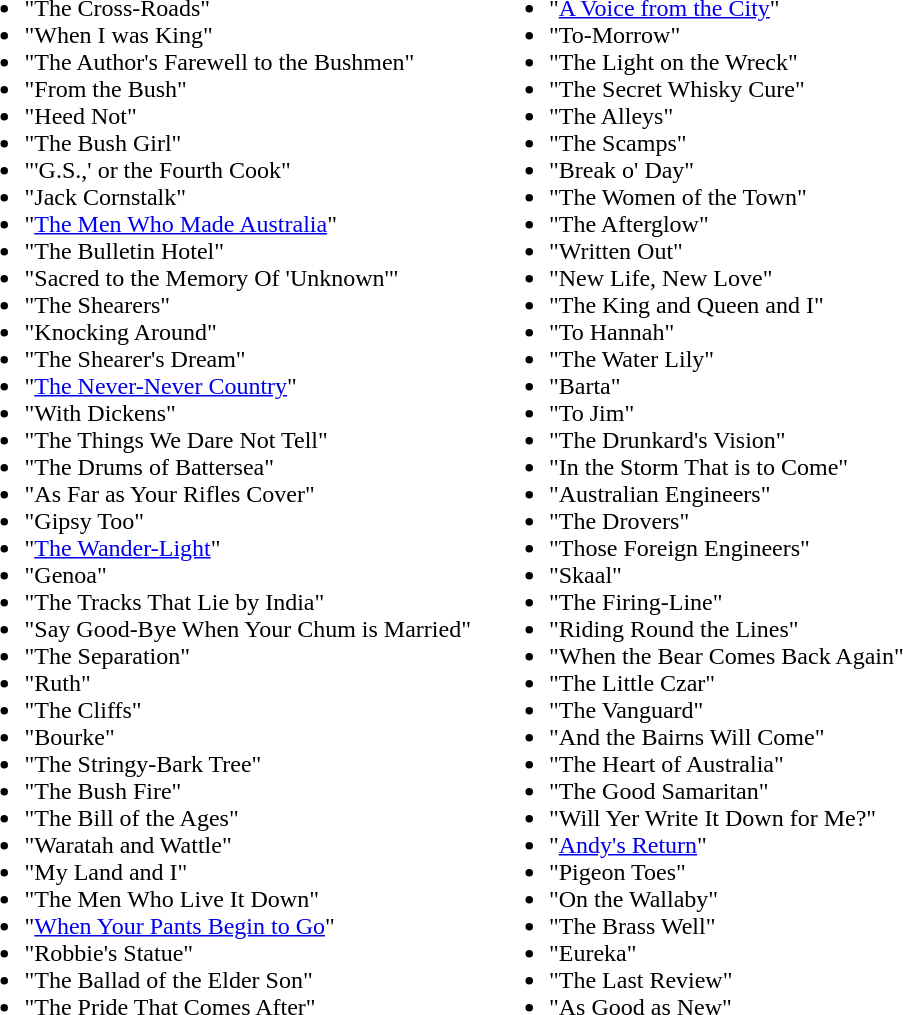<table border="0" cellpadding="5">
<tr ---->
<td valign="top"><br><ul><li>"The Cross-Roads"</li><li>"When I was King"</li><li>"The Author's Farewell to the Bushmen"</li><li>"From the Bush"</li><li>"Heed Not"</li><li>"The Bush Girl"</li><li>"'G.S.,' or the Fourth Cook"</li><li>"Jack Cornstalk"</li><li>"<a href='#'>The Men Who Made Australia</a>"</li><li>"The Bulletin Hotel"</li><li>"Sacred to the Memory Of 'Unknown'"</li><li>"The Shearers"</li><li>"Knocking Around"</li><li>"The Shearer's Dream"</li><li>"<a href='#'>The Never-Never Country</a>"</li><li>"With Dickens"</li><li>"The Things We Dare Not Tell"</li><li>"The Drums of Battersea"</li><li>"As Far as Your Rifles Cover"</li><li>"Gipsy Too"</li><li>"<a href='#'>The Wander-Light</a>"</li><li>"Genoa"</li><li>"The Tracks That Lie by India"</li><li>"Say Good-Bye When Your Chum is Married"</li><li>"The Separation"</li><li>"Ruth"</li><li>"The Cliffs"</li><li>"Bourke"</li><li>"The Stringy-Bark Tree"</li><li>"The Bush Fire"</li><li>"The Bill of the Ages"</li><li>"Waratah and Wattle"</li><li>"My Land and I"</li><li>"The Men Who Live It Down"</li><li>"<a href='#'>When Your Pants Begin to Go</a>"</li><li>"Robbie's Statue"</li><li>"The Ballad of the Elder Son"</li><li>"The Pride That Comes After"</li></ul></td>
<td valign="top"><br><ul><li>"<a href='#'>A Voice from the City</a>"</li><li>"To-Morrow"</li><li>"The Light on the Wreck"</li><li>"The Secret Whisky Cure"</li><li>"The Alleys"</li><li>"The Scamps"</li><li>"Break o' Day"</li><li>"The Women of the Town"</li><li>"The Afterglow"</li><li>"Written Out"</li><li>"New Life, New Love"</li><li>"The King and Queen and I"</li><li>"To Hannah"</li><li>"The Water Lily"</li><li>"Barta"</li><li>"To Jim"</li><li>"The Drunkard's Vision"</li><li>"In the Storm That is to Come"</li><li>"Australian Engineers"</li><li>"The Drovers"</li><li>"Those Foreign Engineers"</li><li>"Skaal"</li><li>"The Firing-Line"</li><li>"Riding Round the Lines"</li><li>"When the Bear Comes Back Again"</li><li>"The Little Czar"</li><li>"The Vanguard"</li><li>"And the Bairns Will Come"</li><li>"The Heart of Australia"</li><li>"The Good Samaritan"</li><li>"Will Yer Write It Down for Me?"</li><li>"<a href='#'>Andy's Return</a>"</li><li>"Pigeon Toes"</li><li>"On the Wallaby"</li><li>"The Brass Well"</li><li>"Eureka"</li><li>"The Last Review"</li><li>"As Good as New"</li></ul></td>
</tr>
</table>
